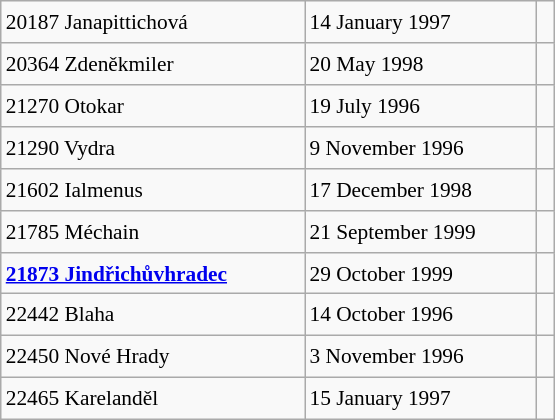<table class="wikitable" style="font-size: 89%; float: left; width: 26em; margin-right: 1em; height: 280px">
<tr>
<td>20187 Janapittichová</td>
<td>14 January 1997</td>
<td></td>
</tr>
<tr>
<td>20364 Zdeněkmiler</td>
<td>20 May 1998</td>
<td> </td>
</tr>
<tr>
<td>21270 Otokar</td>
<td>19 July 1996</td>
<td> </td>
</tr>
<tr>
<td>21290 Vydra</td>
<td>9 November 1996</td>
<td> </td>
</tr>
<tr>
<td>21602 Ialmenus</td>
<td>17 December 1998</td>
<td> </td>
</tr>
<tr>
<td>21785 Méchain</td>
<td>21 September 1999</td>
<td></td>
</tr>
<tr>
<td><strong><a href='#'>21873 Jindřichůvhradec</a></strong></td>
<td>29 October 1999</td>
<td> </td>
</tr>
<tr>
<td>22442 Blaha</td>
<td>14 October 1996</td>
<td> </td>
</tr>
<tr>
<td>22450 Nové Hrady</td>
<td>3 November 1996</td>
<td> </td>
</tr>
<tr>
<td>22465 Karelanděl</td>
<td>15 January 1997</td>
<td> </td>
</tr>
</table>
